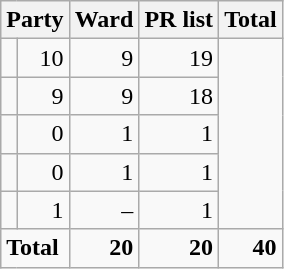<table class=wikitable style="text-align:right">
<tr>
<th colspan=2>Party</th>
<th>Ward</th>
<th>PR list</th>
<th>Total</th>
</tr>
<tr>
<td></td>
<td>10</td>
<td>9</td>
<td>19</td>
</tr>
<tr>
<td></td>
<td>9</td>
<td>9</td>
<td>18</td>
</tr>
<tr>
<td></td>
<td>0</td>
<td>1</td>
<td>1</td>
</tr>
<tr>
<td></td>
<td>0</td>
<td>1</td>
<td>1</td>
</tr>
<tr>
<td></td>
<td>1</td>
<td>–</td>
<td>1</td>
</tr>
<tr>
<td colspan="2" style="text-align:left"><strong>Total</strong></td>
<td><strong>20</strong></td>
<td><strong>20</strong></td>
<td><strong>40</strong></td>
</tr>
</table>
